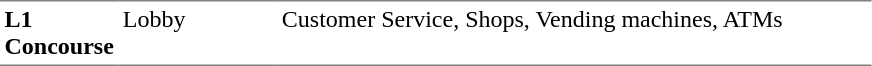<table table border=0 cellspacing=0 cellpadding=3>
<tr>
<td style="border-bottom:solid 1px gray; border-top:solid 1px gray;" valign=top width=50><strong>L1<br>Concourse</strong></td>
<td style="border-bottom:solid 1px gray; border-top:solid 1px gray;" valign=top width=100>Lobby</td>
<td style="border-bottom:solid 1px gray; border-top:solid 1px gray;" valign=top width=390>Customer Service, Shops, Vending machines, ATMs</td>
</tr>
</table>
